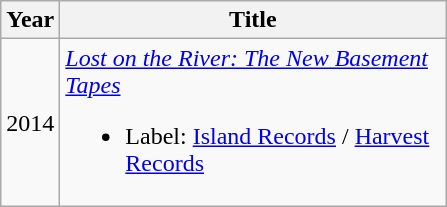<table class="wikitable" style="text-align:center;">
<tr>
<th>Year</th>
<th style="width:250px;">Title</th>
</tr>
<tr>
<td>2014</td>
<td align="left"><em><a href='#'>Lost on the River: The New Basement Tapes</a></em><br><ul><li>Label: <a href='#'>Island Records</a> / <a href='#'>Harvest Records</a></li></ul></td>
</tr>
</table>
